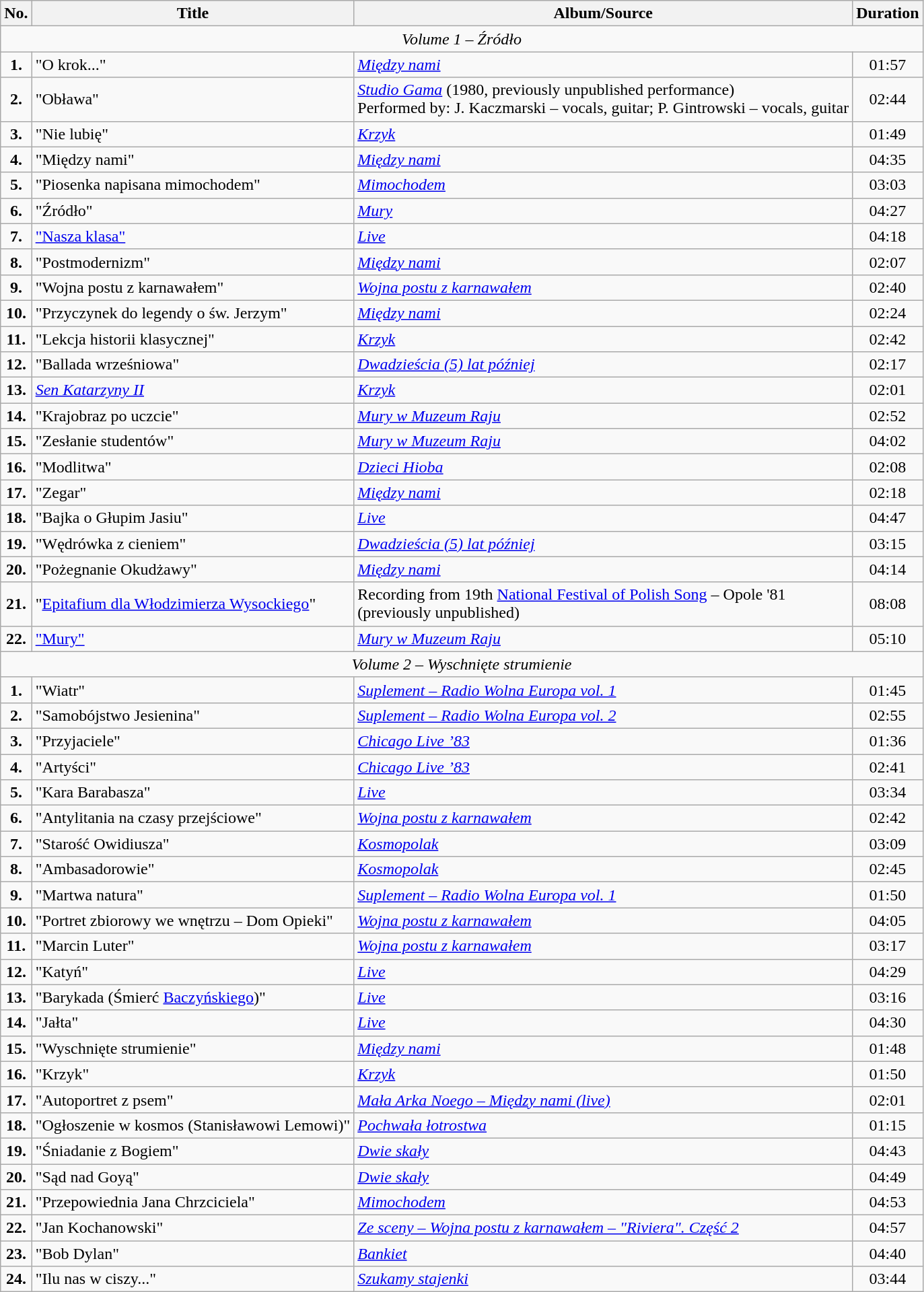<table class="wikitable">
<tr>
<th>No.</th>
<th>Title</th>
<th>Album/Source</th>
<th>Duration</th>
</tr>
<tr>
<td colspan="4" style="text-align:center"><em>Volume 1 – Źródło</em></td>
</tr>
<tr>
<td style="text-align:center"><strong>1.</strong></td>
<td>"O krok..."</td>
<td><em><a href='#'>Między nami</a></em></td>
<td style="text-align:center">01:57</td>
</tr>
<tr>
<td style="text-align:center"><strong>2.</strong></td>
<td>"Obława"</td>
<td><em><a href='#'>Studio Gama</a></em> (1980, previously unpublished performance)<br>Performed by: J. Kaczmarski – vocals, guitar; P. Gintrowski – vocals, guitar</td>
<td style="text-align:center">02:44</td>
</tr>
<tr>
<td style="text-align:center"><strong>3.</strong></td>
<td>"Nie lubię"</td>
<td><em><a href='#'>Krzyk</a></em></td>
<td style="text-align:center">01:49</td>
</tr>
<tr>
<td style="text-align:center"><strong>4.</strong></td>
<td>"Między nami"</td>
<td><em><a href='#'>Między nami</a></em></td>
<td style="text-align:center">04:35</td>
</tr>
<tr>
<td style="text-align:center"><strong>5.</strong></td>
<td>"Piosenka napisana mimochodem"</td>
<td><em><a href='#'>Mimochodem</a></em></td>
<td style="text-align:center">03:03</td>
</tr>
<tr>
<td style="text-align:center"><strong>6.</strong></td>
<td>"Źródło"</td>
<td><em><a href='#'>Mury</a></em></td>
<td style="text-align:center">04:27</td>
</tr>
<tr>
<td style="text-align:center"><strong>7.</strong></td>
<td><a href='#'>"Nasza klasa"</a></td>
<td><em><a href='#'>Live</a></em></td>
<td style="text-align:center">04:18</td>
</tr>
<tr>
<td style="text-align:center"><strong>8.</strong></td>
<td>"Postmodernizm"</td>
<td><em><a href='#'>Między nami</a></em></td>
<td style="text-align:center">02:07</td>
</tr>
<tr>
<td style="text-align:center"><strong>9.</strong></td>
<td>"Wojna postu z karnawałem"</td>
<td><em><a href='#'>Wojna postu z karnawałem</a></em></td>
<td style="text-align:center">02:40</td>
</tr>
<tr>
<td style="text-align:center"><strong>10.</strong></td>
<td>"Przyczynek do legendy o św. Jerzym"</td>
<td><em><a href='#'>Między nami</a></em></td>
<td style="text-align:center">02:24</td>
</tr>
<tr>
<td style="text-align:center"><strong>11.</strong></td>
<td>"Lekcja historii klasycznej"</td>
<td><em><a href='#'>Krzyk</a></em></td>
<td style="text-align:center">02:42</td>
</tr>
<tr>
<td style="text-align:center"><strong>12.</strong></td>
<td>"Ballada wrześniowa"</td>
<td><em><a href='#'>Dwadzieścia (5) lat później</a></em></td>
<td style="text-align:center">02:17</td>
</tr>
<tr>
<td style="text-align:center"><strong>13.</strong></td>
<td><em><a href='#'>Sen Katarzyny II</a></em></td>
<td><em><a href='#'>Krzyk</a></em></td>
<td style="text-align:center">02:01</td>
</tr>
<tr>
<td style="text-align:center"><strong>14.</strong></td>
<td>"Krajobraz po uczcie"</td>
<td><em><a href='#'>Mury w Muzeum Raju</a></em></td>
<td style="text-align:center">02:52</td>
</tr>
<tr>
<td style="text-align:center"><strong>15.</strong></td>
<td>"Zesłanie studentów"</td>
<td><em><a href='#'>Mury w Muzeum Raju</a></em></td>
<td style="text-align:center">04:02</td>
</tr>
<tr>
<td style="text-align:center"><strong>16.</strong></td>
<td>"Modlitwa"</td>
<td><em><a href='#'>Dzieci Hioba</a></em></td>
<td style="text-align:center">02:08</td>
</tr>
<tr>
<td style="text-align:center"><strong>17.</strong></td>
<td>"Zegar"</td>
<td><em><a href='#'>Między nami</a></em></td>
<td style="text-align:center">02:18</td>
</tr>
<tr>
<td style="text-align:center"><strong>18.</strong></td>
<td>"Bajka o Głupim Jasiu"</td>
<td><em><a href='#'>Live</a></em></td>
<td style="text-align:center">04:47</td>
</tr>
<tr>
<td style="text-align:center"><strong>19.</strong></td>
<td>"Wędrówka z cieniem"</td>
<td><em><a href='#'>Dwadzieścia (5) lat później</a></em></td>
<td style="text-align:center">03:15</td>
</tr>
<tr>
<td style="text-align:center"><strong>20.</strong></td>
<td>"Pożegnanie Okudżawy"</td>
<td><em><a href='#'>Między nami</a></em></td>
<td style="text-align:center">04:14</td>
</tr>
<tr>
<td style="text-align:center"><strong>21.</strong></td>
<td>"<a href='#'>Epitafium dla Włodzimierza Wysockiego</a>"</td>
<td>Recording from 19th <a href='#'>National Festival of Polish Song</a> – Opole '81<br>(previously unpublished)</td>
<td style="text-align:center">08:08</td>
</tr>
<tr>
<td style="text-align:center"><strong>22.</strong></td>
<td><a href='#'>"Mury"</a></td>
<td><em><a href='#'>Mury w Muzeum Raju</a></em></td>
<td style="text-align:center">05:10</td>
</tr>
<tr>
<td colspan="4" style="text-align:center"><em>Volume 2 – Wyschnięte strumienie</em></td>
</tr>
<tr>
<td style="text-align:center"><strong>1.</strong></td>
<td>"Wiatr"</td>
<td><em><a href='#'>Suplement – Radio Wolna Europa vol. 1</a></em></td>
<td style="text-align:center">01:45</td>
</tr>
<tr>
<td style="text-align:center"><strong>2.</strong></td>
<td>"Samobójstwo Jesienina"</td>
<td><em><a href='#'>Suplement – Radio Wolna Europa vol. 2</a></em></td>
<td style="text-align:center">02:55</td>
</tr>
<tr>
<td style="text-align:center"><strong>3.</strong></td>
<td>"Przyjaciele"</td>
<td><em><a href='#'>Chicago Live ’83</a></em></td>
<td style="text-align:center">01:36</td>
</tr>
<tr>
<td style="text-align:center"><strong>4.</strong></td>
<td>"Artyści"</td>
<td><em><a href='#'>Chicago Live ’83</a></em></td>
<td style="text-align:center">02:41</td>
</tr>
<tr>
<td style="text-align:center"><strong>5.</strong></td>
<td>"Kara Barabasza"</td>
<td><em><a href='#'>Live</a></em></td>
<td style="text-align:center">03:34</td>
</tr>
<tr>
<td style="text-align:center"><strong>6.</strong></td>
<td>"Antylitania na czasy przejściowe"</td>
<td><em><a href='#'>Wojna postu z karnawałem</a></em></td>
<td style="text-align:center">02:42</td>
</tr>
<tr>
<td style="text-align:center"><strong>7.</strong></td>
<td>"Starość Owidiusza"</td>
<td><em><a href='#'>Kosmopolak</a></em></td>
<td style="text-align:center">03:09</td>
</tr>
<tr>
<td style="text-align:center"><strong>8.</strong></td>
<td>"Ambasadorowie"</td>
<td><em><a href='#'>Kosmopolak</a></em></td>
<td style="text-align:center">02:45</td>
</tr>
<tr>
<td style="text-align:center"><strong>9.</strong></td>
<td>"Martwa natura"</td>
<td><em><a href='#'>Suplement – Radio Wolna Europa vol. 1</a></em></td>
<td style="text-align:center">01:50</td>
</tr>
<tr>
<td style="text-align:center"><strong>10.</strong></td>
<td>"Portret zbiorowy we wnętrzu – Dom Opieki"</td>
<td><em><a href='#'>Wojna postu z karnawałem</a></em></td>
<td style="text-align:center">04:05</td>
</tr>
<tr>
<td style="text-align:center"><strong>11.</strong></td>
<td>"Marcin Luter"</td>
<td><em><a href='#'>Wojna postu z karnawałem</a></em></td>
<td style="text-align:center">03:17</td>
</tr>
<tr>
<td style="text-align:center"><strong>12.</strong></td>
<td>"Katyń"</td>
<td><em><a href='#'>Live</a></em></td>
<td style="text-align:center">04:29</td>
</tr>
<tr>
<td style="text-align:center"><strong>13.</strong></td>
<td>"Barykada (Śmierć <a href='#'>Baczyńskiego</a>)"</td>
<td><em><a href='#'>Live</a></em></td>
<td style="text-align:center">03:16</td>
</tr>
<tr>
<td style="text-align:center"><strong>14.</strong></td>
<td>"Jałta"</td>
<td><em><a href='#'>Live</a></em></td>
<td style="text-align:center">04:30</td>
</tr>
<tr>
<td style="text-align:center"><strong>15.</strong></td>
<td>"Wyschnięte strumienie"</td>
<td><em><a href='#'>Między nami</a></em></td>
<td style="text-align:center">01:48</td>
</tr>
<tr>
<td style="text-align:center"><strong>16.</strong></td>
<td>"Krzyk"</td>
<td><em><a href='#'>Krzyk</a></em></td>
<td style="text-align:center">01:50</td>
</tr>
<tr>
<td style="text-align:center"><strong>17.</strong></td>
<td>"Autoportret z psem"</td>
<td><em><a href='#'>Mała Arka Noego – Między nami (live)</a></em></td>
<td style="text-align:center">02:01</td>
</tr>
<tr>
<td style="text-align:center"><strong>18.</strong></td>
<td>"Ogłoszenie w kosmos (Stanisławowi Lemowi)"</td>
<td><em><a href='#'>Pochwała łotrostwa</a></em></td>
<td style="text-align:center">01:15</td>
</tr>
<tr>
<td style="text-align:center"><strong>19.</strong></td>
<td>"Śniadanie z Bogiem"</td>
<td><em><a href='#'>Dwie skały</a></em></td>
<td style="text-align:center">04:43</td>
</tr>
<tr>
<td style="text-align:center"><strong>20.</strong></td>
<td>"Sąd nad Goyą"</td>
<td><em><a href='#'>Dwie skały</a></em></td>
<td style="text-align:center">04:49</td>
</tr>
<tr>
<td style="text-align:center"><strong>21.</strong></td>
<td>"Przepowiednia Jana Chrzciciela"</td>
<td><em><a href='#'>Mimochodem</a></em></td>
<td style="text-align:center">04:53</td>
</tr>
<tr>
<td style="text-align:center"><strong>22.</strong></td>
<td>"Jan Kochanowski"</td>
<td><em><a href='#'>Ze sceny – Wojna postu z karnawałem – "Riviera". Część 2</a></em></td>
<td style="text-align:center">04:57</td>
</tr>
<tr>
<td style="text-align:center"><strong>23.</strong></td>
<td>"Bob Dylan"</td>
<td><em><a href='#'>Bankiet</a></em></td>
<td style="text-align:center">04:40</td>
</tr>
<tr>
<td style="text-align:center"><strong>24.</strong></td>
<td>"Ilu nas w ciszy..."</td>
<td><em><a href='#'>Szukamy stajenki</a></em></td>
<td style="text-align:center">03:44</td>
</tr>
</table>
